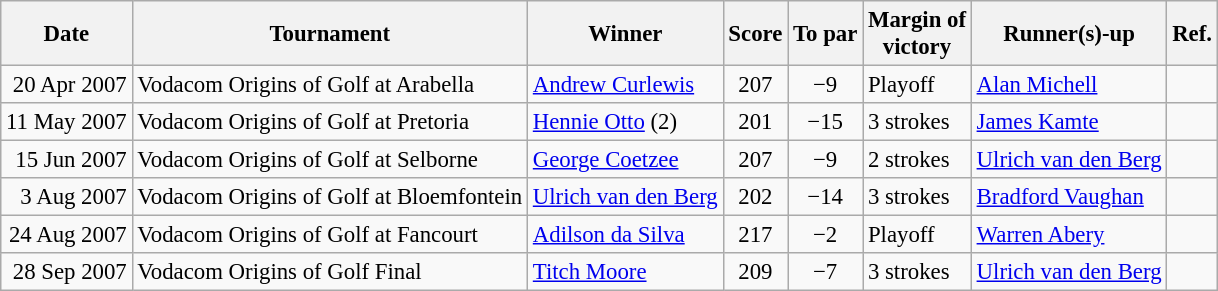<table class=wikitable style="font-size:95%">
<tr>
<th>Date</th>
<th>Tournament</th>
<th>Winner</th>
<th>Score</th>
<th>To par</th>
<th>Margin of<br>victory</th>
<th>Runner(s)-up</th>
<th>Ref.</th>
</tr>
<tr>
<td align=right>20 Apr 2007</td>
<td>Vodacom Origins of Golf at Arabella</td>
<td> <a href='#'>Andrew Curlewis</a></td>
<td align=center>207</td>
<td align=center>−9</td>
<td>Playoff</td>
<td> <a href='#'>Alan Michell</a></td>
<td></td>
</tr>
<tr>
<td align=right>11 May 2007</td>
<td>Vodacom Origins of Golf at Pretoria</td>
<td> <a href='#'>Hennie Otto</a> (2)</td>
<td align=center>201</td>
<td align=center>−15</td>
<td>3 strokes</td>
<td> <a href='#'>James Kamte</a></td>
<td></td>
</tr>
<tr>
<td align=right>15 Jun 2007</td>
<td>Vodacom Origins of Golf at Selborne</td>
<td> <a href='#'>George Coetzee</a></td>
<td align=center>207</td>
<td align=center>−9</td>
<td>2 strokes</td>
<td> <a href='#'>Ulrich van den Berg</a></td>
<td></td>
</tr>
<tr>
<td align=right>3 Aug 2007</td>
<td>Vodacom Origins of Golf at Bloemfontein</td>
<td> <a href='#'>Ulrich van den Berg</a></td>
<td align=center>202</td>
<td align=center>−14</td>
<td>3 strokes</td>
<td> <a href='#'>Bradford Vaughan</a></td>
<td></td>
</tr>
<tr>
<td align=right>24 Aug 2007</td>
<td>Vodacom Origins of Golf at Fancourt</td>
<td> <a href='#'>Adilson da Silva</a></td>
<td align=center>217</td>
<td align=center>−2</td>
<td>Playoff</td>
<td> <a href='#'>Warren Abery</a></td>
<td></td>
</tr>
<tr>
<td align=right>28 Sep 2007</td>
<td>Vodacom Origins of Golf Final</td>
<td> <a href='#'>Titch Moore</a></td>
<td align=center>209</td>
<td align=center>−7</td>
<td>3 strokes</td>
<td> <a href='#'>Ulrich van den Berg</a></td>
<td></td>
</tr>
</table>
